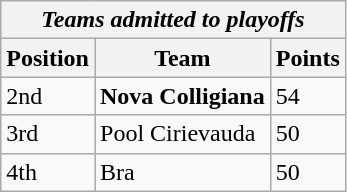<table class="wikitable">
<tr>
<th colspan="3"><em>Teams admitted to playoffs</em></th>
</tr>
<tr>
<th>Position</th>
<th>Team</th>
<th>Points</th>
</tr>
<tr>
<td>2nd</td>
<td><strong>Nova Colligiana</strong></td>
<td>54</td>
</tr>
<tr>
<td>3rd</td>
<td>Pool Cirievauda</td>
<td>50</td>
</tr>
<tr>
<td>4th</td>
<td>Bra</td>
<td>50</td>
</tr>
</table>
